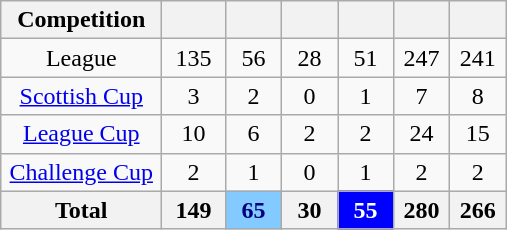<table class="wikitable" style="text-align:center">
<tr>
<th width="100">Competition</th>
<th width="35"></th>
<th width="30"></th>
<th width="30"></th>
<th width="30"></th>
<th width="30"></th>
<th width="30"></th>
</tr>
<tr>
<td>League</td>
<td>135</td>
<td>56</td>
<td>28</td>
<td>51</td>
<td>247</td>
<td>241</td>
</tr>
<tr>
<td><a href='#'>Scottish Cup</a></td>
<td>3</td>
<td>2</td>
<td>0</td>
<td>1</td>
<td>7</td>
<td>8</td>
</tr>
<tr>
<td><a href='#'>League Cup</a></td>
<td>10</td>
<td>6</td>
<td>2</td>
<td>2</td>
<td>24</td>
<td>15</td>
</tr>
<tr>
<td><a href='#'>Challenge Cup</a></td>
<td>2</td>
<td>1</td>
<td>0</td>
<td>1</td>
<td>2</td>
<td>2</td>
</tr>
<tr>
<th>Total</th>
<th>149</th>
<th style="text-align:center; color:#000080; background:#82CAFF;">65</th>
<th>30</th>
<th style="text-align:center; color:white; background:#0000FF;">55</th>
<th>280</th>
<th>266</th>
</tr>
</table>
